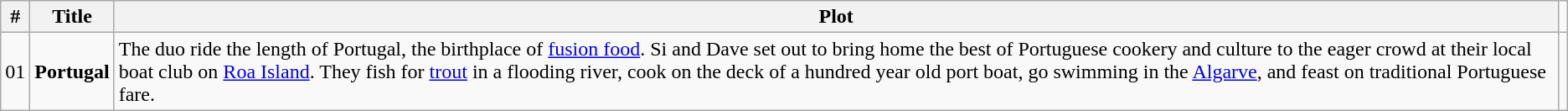<table class="wikitable">
<tr>
<th>#</th>
<th>Title</th>
<th>Plot</th>
</tr>
<tr>
<td>01</td>
<td><strong>Portugal</strong></td>
<td>The duo ride the length of Portugal, the birthplace of <a href='#'>fusion food</a>. Si and Dave set out to bring home the best of Portuguese cookery and culture to the eager crowd at their local boat club on <a href='#'>Roa Island</a>. They fish for <a href='#'>trout</a> in a flooding river, cook on the deck of a hundred year old port boat, go swimming in the <a href='#'>Algarve</a>, and feast on traditional Portuguese fare.</td>
<td></td>
</tr>
</table>
